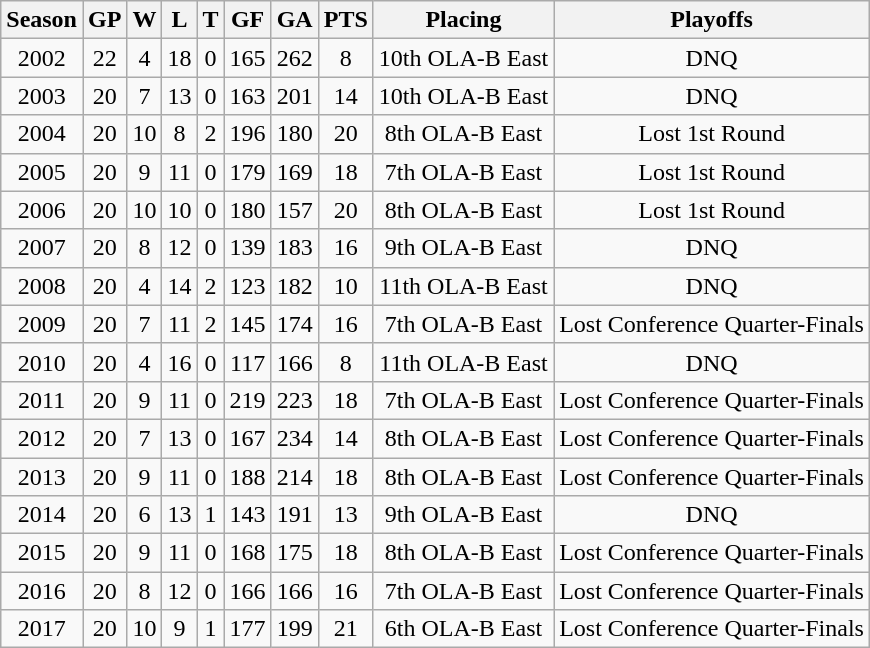<table class="wikitable" style="text-align:center">
<tr>
<th>Season</th>
<th>GP</th>
<th>W</th>
<th>L</th>
<th>T</th>
<th>GF</th>
<th>GA</th>
<th>PTS</th>
<th>Placing</th>
<th>Playoffs</th>
</tr>
<tr>
<td>2002</td>
<td>22</td>
<td>4</td>
<td>18</td>
<td>0</td>
<td>165</td>
<td>262</td>
<td>8</td>
<td>10th OLA-B East</td>
<td>DNQ</td>
</tr>
<tr>
<td>2003</td>
<td>20</td>
<td>7</td>
<td>13</td>
<td>0</td>
<td>163</td>
<td>201</td>
<td>14</td>
<td>10th OLA-B East</td>
<td>DNQ</td>
</tr>
<tr>
<td>2004</td>
<td>20</td>
<td>10</td>
<td>8</td>
<td>2</td>
<td>196</td>
<td>180</td>
<td>20</td>
<td>8th OLA-B East</td>
<td>Lost 1st Round</td>
</tr>
<tr>
<td>2005</td>
<td>20</td>
<td>9</td>
<td>11</td>
<td>0</td>
<td>179</td>
<td>169</td>
<td>18</td>
<td>7th OLA-B East</td>
<td>Lost 1st Round</td>
</tr>
<tr>
<td>2006</td>
<td>20</td>
<td>10</td>
<td>10</td>
<td>0</td>
<td>180</td>
<td>157</td>
<td>20</td>
<td>8th OLA-B East</td>
<td>Lost 1st Round</td>
</tr>
<tr>
<td>2007</td>
<td>20</td>
<td>8</td>
<td>12</td>
<td>0</td>
<td>139</td>
<td>183</td>
<td>16</td>
<td>9th OLA-B East</td>
<td>DNQ</td>
</tr>
<tr>
<td>2008</td>
<td>20</td>
<td>4</td>
<td>14</td>
<td>2</td>
<td>123</td>
<td>182</td>
<td>10</td>
<td>11th OLA-B East</td>
<td>DNQ</td>
</tr>
<tr>
<td>2009</td>
<td>20</td>
<td>7</td>
<td>11</td>
<td>2</td>
<td>145</td>
<td>174</td>
<td>16</td>
<td>7th OLA-B East</td>
<td>Lost Conference Quarter-Finals</td>
</tr>
<tr>
<td>2010</td>
<td>20</td>
<td>4</td>
<td>16</td>
<td>0</td>
<td>117</td>
<td>166</td>
<td>8</td>
<td>11th OLA-B East</td>
<td>DNQ</td>
</tr>
<tr>
<td>2011</td>
<td>20</td>
<td>9</td>
<td>11</td>
<td>0</td>
<td>219</td>
<td>223</td>
<td>18</td>
<td>7th OLA-B East</td>
<td>Lost Conference Quarter-Finals</td>
</tr>
<tr>
<td>2012</td>
<td>20</td>
<td>7</td>
<td>13</td>
<td>0</td>
<td>167</td>
<td>234</td>
<td>14</td>
<td>8th OLA-B East</td>
<td>Lost Conference Quarter-Finals</td>
</tr>
<tr>
<td>2013</td>
<td>20</td>
<td>9</td>
<td>11</td>
<td>0</td>
<td>188</td>
<td>214</td>
<td>18</td>
<td>8th OLA-B East</td>
<td>Lost Conference Quarter-Finals</td>
</tr>
<tr>
<td>2014</td>
<td>20</td>
<td>6</td>
<td>13</td>
<td>1</td>
<td>143</td>
<td>191</td>
<td>13</td>
<td>9th OLA-B East</td>
<td>DNQ</td>
</tr>
<tr>
<td>2015</td>
<td>20</td>
<td>9</td>
<td>11</td>
<td>0</td>
<td>168</td>
<td>175</td>
<td>18</td>
<td>8th OLA-B East</td>
<td>Lost Conference Quarter-Finals</td>
</tr>
<tr>
<td>2016</td>
<td>20</td>
<td>8</td>
<td>12</td>
<td>0</td>
<td>166</td>
<td>166</td>
<td>16</td>
<td>7th OLA-B East</td>
<td>Lost Conference Quarter-Finals</td>
</tr>
<tr>
<td>2017</td>
<td>20</td>
<td>10</td>
<td>9</td>
<td>1</td>
<td>177</td>
<td>199</td>
<td>21</td>
<td>6th OLA-B East</td>
<td>Lost Conference Quarter-Finals</td>
</tr>
</table>
